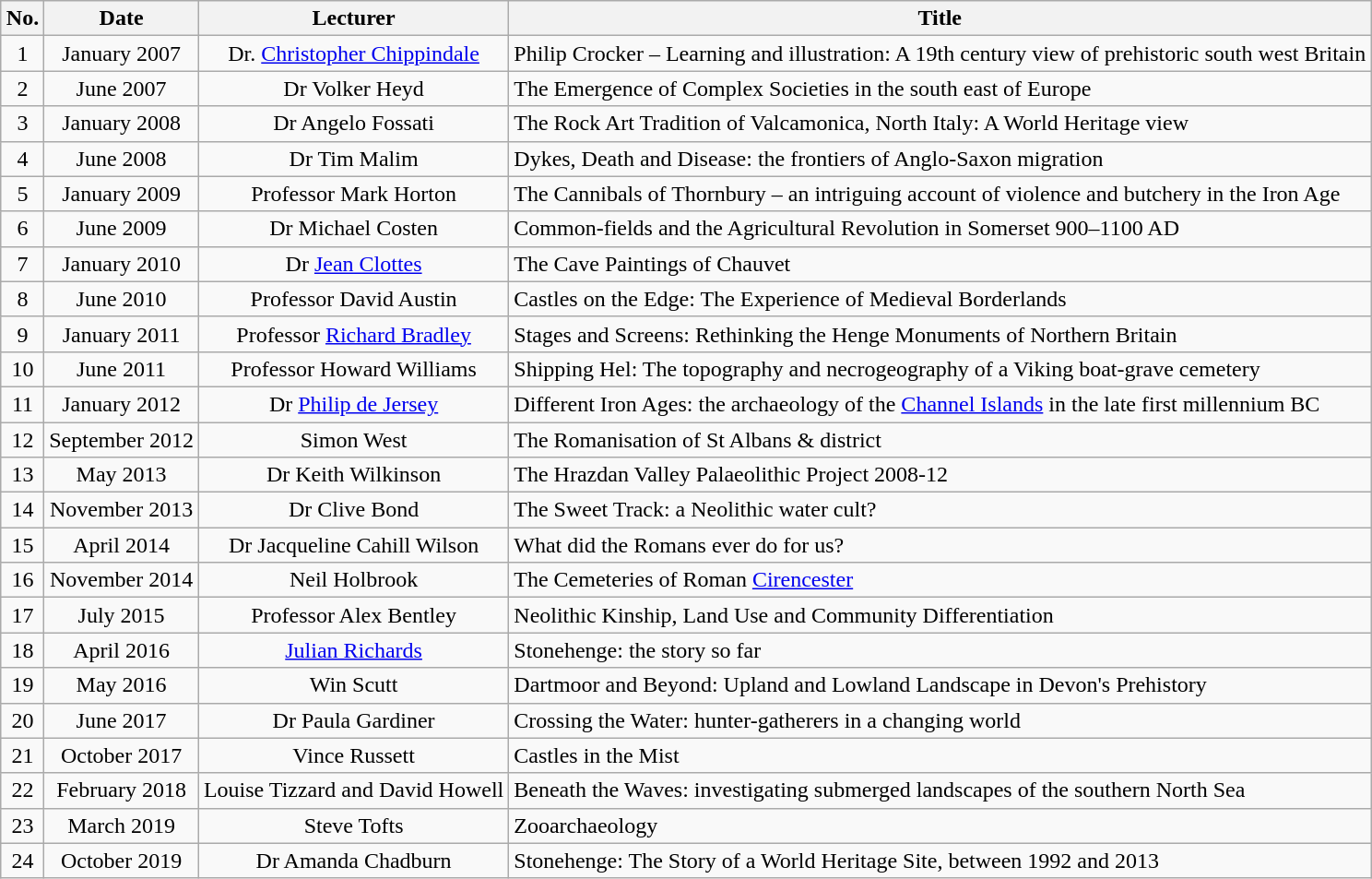<table class="wikitable" border="1" style="margin: 1em auto 1em auto">
<tr>
<th>No.</th>
<th>Date</th>
<th>Lecturer</th>
<th>Title</th>
</tr>
<tr>
<td align="center">1</td>
<td align="center">January 2007</td>
<td align="center">Dr. <a href='#'>Christopher Chippindale</a></td>
<td>Philip Crocker – Learning and illustration: A 19th century view of prehistoric south west Britain</td>
</tr>
<tr>
<td align="center">2</td>
<td align="center">June 2007</td>
<td align="center">Dr Volker Heyd</td>
<td>The Emergence of Complex Societies in the south east of Europe</td>
</tr>
<tr>
<td align="center">3</td>
<td align="center">January 2008</td>
<td align="center">Dr Angelo Fossati</td>
<td>The Rock Art Tradition of Valcamonica, North Italy: A World Heritage view</td>
</tr>
<tr>
<td align="center">4</td>
<td align="center">June 2008</td>
<td align="center">Dr Tim Malim</td>
<td>Dykes, Death and Disease: the frontiers of Anglo-Saxon migration</td>
</tr>
<tr>
<td align="center">5</td>
<td align="center">January 2009</td>
<td align="center">Professor Mark Horton</td>
<td>The Cannibals of Thornbury – an intriguing account of violence and butchery in the Iron Age</td>
</tr>
<tr>
<td align="center">6</td>
<td align="center">June 2009</td>
<td align="center">Dr Michael Costen</td>
<td>Common-fields and the Agricultural Revolution in Somerset 900–1100 AD</td>
</tr>
<tr>
<td align="center">7</td>
<td align="center">January 2010</td>
<td align="center">Dr <a href='#'>Jean Clottes</a></td>
<td>The Cave Paintings of Chauvet</td>
</tr>
<tr>
<td align="center">8</td>
<td align="center">June 2010</td>
<td align="center">Professor David Austin</td>
<td>Castles on the Edge: The Experience of Medieval Borderlands</td>
</tr>
<tr>
<td align="center">9</td>
<td align="center">January 2011</td>
<td align="center">Professor <a href='#'>Richard Bradley</a></td>
<td>Stages and Screens: Rethinking the Henge Monuments of Northern Britain</td>
</tr>
<tr>
<td align="center">10</td>
<td align="center">June 2011</td>
<td align="center">Professor Howard Williams</td>
<td>Shipping Hel: The topography and necrogeography of a Viking boat-grave cemetery</td>
</tr>
<tr>
<td align="center">11</td>
<td align="center">January 2012</td>
<td align="center">Dr <a href='#'>Philip de Jersey</a></td>
<td>Different Iron Ages: the archaeology of the <a href='#'>Channel Islands</a> in the late first millennium BC</td>
</tr>
<tr>
<td align="center">12</td>
<td align="center">September 2012</td>
<td align="center">Simon West</td>
<td>The Romanisation of St Albans & district</td>
</tr>
<tr>
<td align="center">13</td>
<td align="center">May 2013</td>
<td align="center">Dr Keith Wilkinson</td>
<td>The Hrazdan Valley Palaeolithic Project 2008-12</td>
</tr>
<tr>
<td align="center">14</td>
<td align="center">November 2013</td>
<td align="center">Dr Clive Bond</td>
<td>The Sweet Track: a Neolithic water cult?</td>
</tr>
<tr>
<td align="center">15</td>
<td align="center">April 2014</td>
<td align="center">Dr Jacqueline Cahill Wilson</td>
<td>What did the Romans ever do for us?</td>
</tr>
<tr>
<td align="center">16</td>
<td align="center">November 2014</td>
<td align="center">Neil Holbrook</td>
<td>The Cemeteries of Roman <a href='#'>Cirencester</a></td>
</tr>
<tr>
<td align="center">17</td>
<td align="center">July 2015</td>
<td align="center">Professor Alex Bentley</td>
<td>Neolithic Kinship, Land Use and Community Differentiation</td>
</tr>
<tr>
<td align="center">18</td>
<td align="center">April 2016</td>
<td align="center"><a href='#'>Julian Richards</a></td>
<td>Stonehenge: the story so far</td>
</tr>
<tr>
<td align="center">19</td>
<td align="center">May 2016</td>
<td align="center">Win Scutt</td>
<td>Dartmoor and Beyond: Upland and Lowland Landscape in Devon's Prehistory</td>
</tr>
<tr>
<td align="center">20</td>
<td align="center">June 2017</td>
<td align="center">Dr Paula Gardiner</td>
<td>Crossing the Water: hunter-gatherers in a changing world</td>
</tr>
<tr>
<td align="center">21</td>
<td align="center">October 2017</td>
<td align="center">Vince Russett</td>
<td>Castles in the Mist</td>
</tr>
<tr>
<td align="center">22</td>
<td align="center">February 2018</td>
<td align="center">Louise Tizzard and David Howell</td>
<td>Beneath the Waves: investigating submerged landscapes of the southern North Sea</td>
</tr>
<tr>
<td align="center">23</td>
<td align="center">March 2019</td>
<td align="center">Steve Tofts</td>
<td>Zooarchaeology</td>
</tr>
<tr>
<td align="center">24</td>
<td align="center">October 2019</td>
<td align="center">Dr Amanda Chadburn</td>
<td>Stonehenge: The Story of a World Heritage Site, between 1992 and 2013</td>
</tr>
</table>
